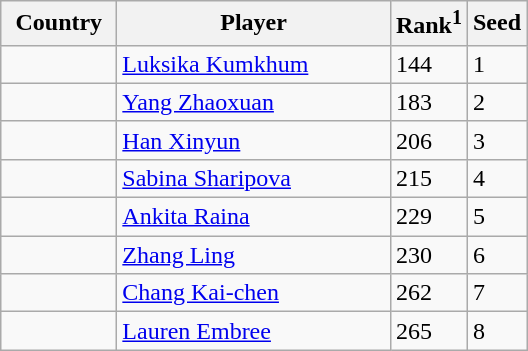<table class="sortable wikitable">
<tr>
<th width="70">Country</th>
<th width="175">Player</th>
<th>Rank<sup>1</sup></th>
<th>Seed</th>
</tr>
<tr>
<td></td>
<td><a href='#'>Luksika Kumkhum</a></td>
<td>144</td>
<td>1</td>
</tr>
<tr>
<td></td>
<td><a href='#'>Yang Zhaoxuan</a></td>
<td>183</td>
<td>2</td>
</tr>
<tr>
<td></td>
<td><a href='#'>Han Xinyun</a></td>
<td>206</td>
<td>3</td>
</tr>
<tr>
<td></td>
<td><a href='#'>Sabina Sharipova</a></td>
<td>215</td>
<td>4</td>
</tr>
<tr>
<td></td>
<td><a href='#'>Ankita Raina</a></td>
<td>229</td>
<td>5</td>
</tr>
<tr>
<td></td>
<td><a href='#'>Zhang Ling</a></td>
<td>230</td>
<td>6</td>
</tr>
<tr>
<td></td>
<td><a href='#'>Chang Kai-chen</a></td>
<td>262</td>
<td>7</td>
</tr>
<tr>
<td></td>
<td><a href='#'>Lauren Embree</a></td>
<td>265</td>
<td>8</td>
</tr>
</table>
